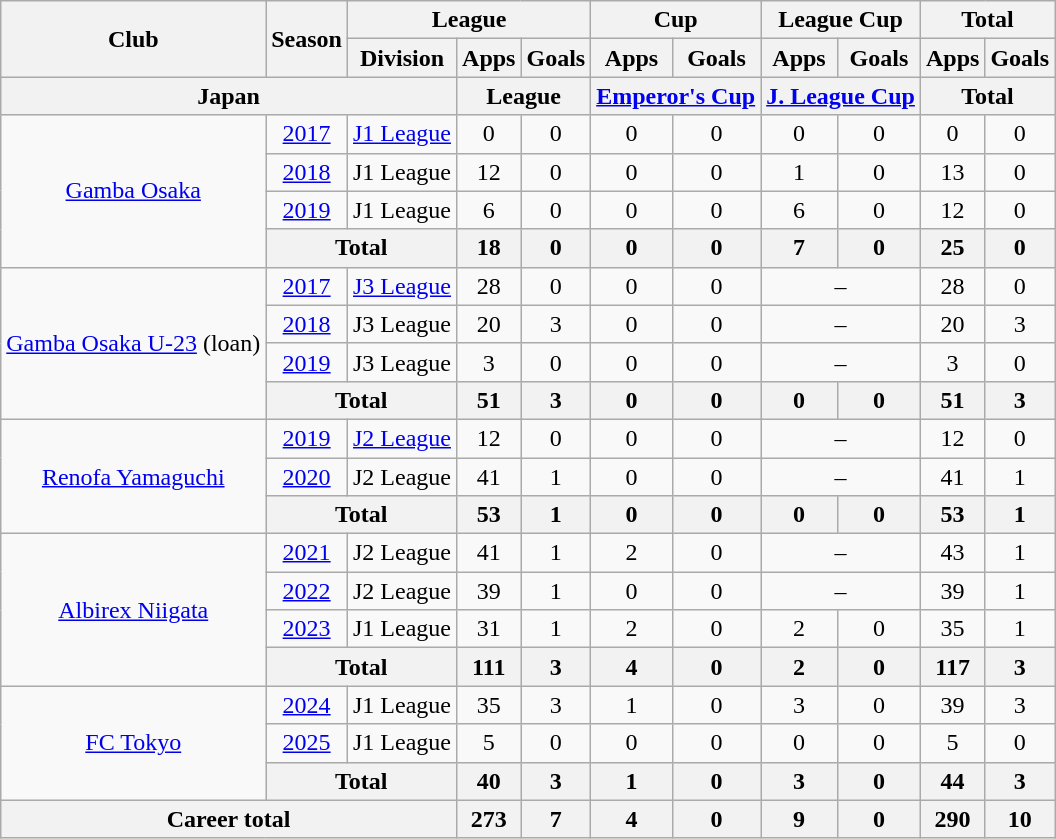<table class="wikitable" style="text-align:center;">
<tr>
<th rowspan=2>Club</th>
<th rowspan=2>Season</th>
<th colspan=3>League</th>
<th colspan=2>Cup</th>
<th colspan=2>League Cup</th>
<th colspan=2>Total</th>
</tr>
<tr>
<th>Division</th>
<th>Apps</th>
<th>Goals</th>
<th>Apps</th>
<th>Goals</th>
<th>Apps</th>
<th>Goals</th>
<th>Apps</th>
<th>Goals</th>
</tr>
<tr>
<th colspan=3>Japan</th>
<th colspan=2>League</th>
<th colspan=2><a href='#'>Emperor's Cup</a></th>
<th colspan=2><a href='#'>J. League Cup</a></th>
<th colspan=2>Total</th>
</tr>
<tr>
<td rowspan="4"><a href='#'>Gamba Osaka</a></td>
<td><a href='#'>2017</a></td>
<td><a href='#'>J1 League</a></td>
<td>0</td>
<td>0</td>
<td>0</td>
<td>0</td>
<td>0</td>
<td>0</td>
<td>0</td>
<td>0</td>
</tr>
<tr>
<td><a href='#'>2018</a></td>
<td>J1 League</td>
<td>12</td>
<td>0</td>
<td>0</td>
<td>0</td>
<td>1</td>
<td>0</td>
<td>13</td>
<td>0</td>
</tr>
<tr>
<td><a href='#'>2019</a></td>
<td>J1 League</td>
<td>6</td>
<td>0</td>
<td>0</td>
<td>0</td>
<td>6</td>
<td>0</td>
<td>12</td>
<td>0</td>
</tr>
<tr>
<th colspan="2">Total</th>
<th>18</th>
<th>0</th>
<th>0</th>
<th>0</th>
<th>7</th>
<th>0</th>
<th>25</th>
<th>0</th>
</tr>
<tr>
<td rowspan="4"><a href='#'>Gamba Osaka U-23</a> (loan)</td>
<td><a href='#'>2017</a></td>
<td><a href='#'>J3 League</a></td>
<td>28</td>
<td>0</td>
<td>0</td>
<td>0</td>
<td colspan="2">–</td>
<td>28</td>
<td>0</td>
</tr>
<tr>
<td><a href='#'>2018</a></td>
<td>J3 League</td>
<td>20</td>
<td>3</td>
<td>0</td>
<td>0</td>
<td colspan="2">–</td>
<td>20</td>
<td>3</td>
</tr>
<tr>
<td><a href='#'>2019</a></td>
<td>J3 League</td>
<td>3</td>
<td>0</td>
<td>0</td>
<td>0</td>
<td colspan="2">–</td>
<td>3</td>
<td>0</td>
</tr>
<tr>
<th colspan="2">Total</th>
<th>51</th>
<th>3</th>
<th>0</th>
<th>0</th>
<th>0</th>
<th>0</th>
<th>51</th>
<th>3</th>
</tr>
<tr>
<td rowspan="3"><a href='#'>Renofa Yamaguchi</a></td>
<td><a href='#'>2019</a></td>
<td><a href='#'>J2 League</a></td>
<td>12</td>
<td>0</td>
<td>0</td>
<td>0</td>
<td colspan="2">–</td>
<td>12</td>
<td>0</td>
</tr>
<tr>
<td><a href='#'>2020</a></td>
<td>J2 League</td>
<td>41</td>
<td>1</td>
<td>0</td>
<td>0</td>
<td colspan="2">–</td>
<td>41</td>
<td>1</td>
</tr>
<tr>
<th colspan="2">Total</th>
<th>53</th>
<th>1</th>
<th>0</th>
<th>0</th>
<th>0</th>
<th>0</th>
<th>53</th>
<th>1</th>
</tr>
<tr>
<td rowspan="4"><a href='#'>Albirex Niigata</a></td>
<td><a href='#'>2021</a></td>
<td>J2 League</td>
<td>41</td>
<td>1</td>
<td>2</td>
<td>0</td>
<td colspan="2">–</td>
<td>43</td>
<td>1</td>
</tr>
<tr>
<td><a href='#'>2022</a></td>
<td>J2 League</td>
<td>39</td>
<td>1</td>
<td>0</td>
<td>0</td>
<td colspan="2">–</td>
<td>39</td>
<td>1</td>
</tr>
<tr>
<td><a href='#'>2023</a></td>
<td>J1 League</td>
<td>31</td>
<td>1</td>
<td>2</td>
<td>0</td>
<td>2</td>
<td>0</td>
<td>35</td>
<td>1</td>
</tr>
<tr>
<th colspan="2">Total</th>
<th>111</th>
<th>3</th>
<th>4</th>
<th>0</th>
<th>2</th>
<th>0</th>
<th>117</th>
<th>3</th>
</tr>
<tr>
<td rowspan="3"><a href='#'>FC Tokyo</a></td>
<td><a href='#'>2024</a></td>
<td>J1 League</td>
<td>35</td>
<td>3</td>
<td>1</td>
<td>0</td>
<td>3</td>
<td>0</td>
<td>39</td>
<td>3</td>
</tr>
<tr>
<td><a href='#'>2025</a></td>
<td>J1 League</td>
<td>5</td>
<td>0</td>
<td>0</td>
<td>0</td>
<td>0</td>
<td>0</td>
<td>5</td>
<td>0</td>
</tr>
<tr>
<th colspan="2">Total</th>
<th>40</th>
<th>3</th>
<th>1</th>
<th>0</th>
<th>3</th>
<th>0</th>
<th>44</th>
<th>3</th>
</tr>
<tr>
<th colspan="3">Career total</th>
<th>273</th>
<th>7</th>
<th>4</th>
<th>0</th>
<th>9</th>
<th>0</th>
<th>290</th>
<th>10</th>
</tr>
</table>
